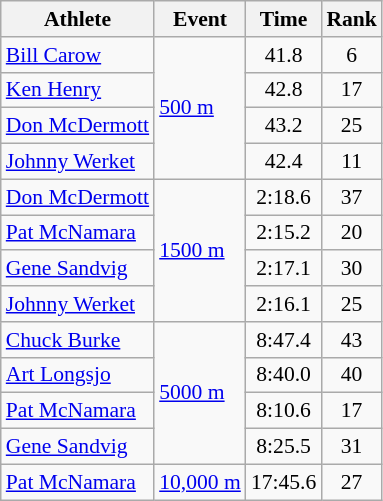<table class=wikitable style=font-size:90%;text-align:center>
<tr>
<th>Athlete</th>
<th>Event</th>
<th>Time</th>
<th>Rank</th>
</tr>
<tr>
<td align=left><a href='#'>Bill Carow</a></td>
<td align=left rowspan=4><a href='#'>500 m</a></td>
<td>41.8</td>
<td>6</td>
</tr>
<tr>
<td align=left><a href='#'>Ken Henry</a></td>
<td>42.8</td>
<td>17</td>
</tr>
<tr>
<td align=left><a href='#'>Don McDermott</a></td>
<td>43.2</td>
<td>25</td>
</tr>
<tr>
<td align=left><a href='#'>Johnny Werket</a></td>
<td>42.4</td>
<td>11</td>
</tr>
<tr>
<td align=left><a href='#'>Don McDermott</a></td>
<td align=left rowspan=4><a href='#'>1500 m</a></td>
<td>2:18.6</td>
<td>37</td>
</tr>
<tr>
<td align=left><a href='#'>Pat McNamara</a></td>
<td>2:15.2</td>
<td>20</td>
</tr>
<tr>
<td align=left><a href='#'>Gene Sandvig</a></td>
<td>2:17.1</td>
<td>30</td>
</tr>
<tr>
<td align=left><a href='#'>Johnny Werket</a></td>
<td>2:16.1</td>
<td>25</td>
</tr>
<tr>
<td align=left><a href='#'>Chuck Burke</a></td>
<td align=left rowspan=4><a href='#'>5000 m</a></td>
<td>8:47.4</td>
<td>43</td>
</tr>
<tr>
<td align=left><a href='#'>Art Longsjo</a></td>
<td>8:40.0</td>
<td>40</td>
</tr>
<tr>
<td align=left><a href='#'>Pat McNamara</a></td>
<td>8:10.6</td>
<td>17</td>
</tr>
<tr>
<td align=left><a href='#'>Gene Sandvig</a></td>
<td>8:25.5</td>
<td>31</td>
</tr>
<tr>
<td align=left><a href='#'>Pat McNamara</a></td>
<td align=left><a href='#'>10,000 m</a></td>
<td align=center>17:45.6</td>
<td align=center>27</td>
</tr>
</table>
